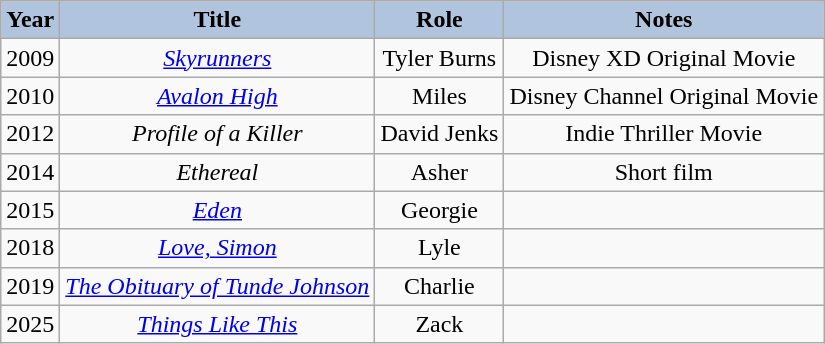<table class=wikitable style=text-align:center>
<tr>
<th style=background:#B0C4DE>Year</th>
<th style=background:#B0C4DE>Title</th>
<th style=background:#B0C4DE>Role</th>
<th style=background:#B0C4DE>Notes</th>
</tr>
<tr>
<td>2009</td>
<td><em><a href='#'>Skyrunners</a></em></td>
<td>Tyler Burns</td>
<td>Disney XD Original Movie</td>
</tr>
<tr>
<td>2010</td>
<td><em><a href='#'>Avalon High</a></em></td>
<td>Miles</td>
<td>Disney Channel Original Movie</td>
</tr>
<tr>
<td>2012</td>
<td><em>Profile of a Killer</em></td>
<td>David Jenks</td>
<td>Indie Thriller Movie</td>
</tr>
<tr>
<td>2014</td>
<td><em>Ethereal</em></td>
<td>Asher</td>
<td>Short film</td>
</tr>
<tr>
<td>2015</td>
<td><em><a href='#'>Eden</a></em></td>
<td>Georgie</td>
<td></td>
</tr>
<tr>
<td>2018</td>
<td><em><a href='#'>Love, Simon</a></em></td>
<td>Lyle</td>
<td></td>
</tr>
<tr>
<td>2019</td>
<td><em><a href='#'>The Obituary of Tunde Johnson</a></em></td>
<td>Charlie</td>
<td></td>
</tr>
<tr>
<td>2025</td>
<td><em><a href='#'>Things Like This</a></em></td>
<td>Zack</td>
<td></td>
</tr>
</table>
